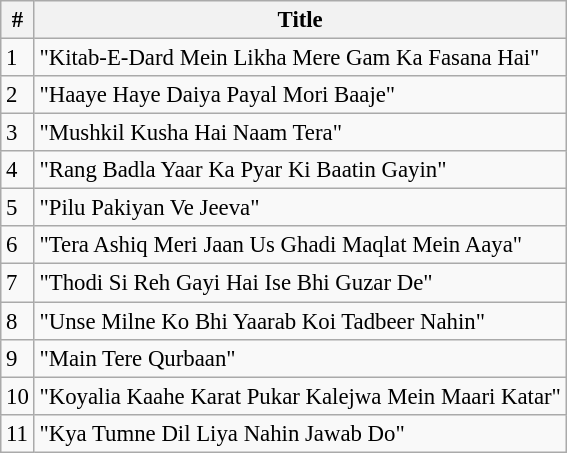<table class="wikitable" style="font-size:95%;">
<tr>
<th>#</th>
<th>Title</th>
</tr>
<tr>
<td>1</td>
<td>"Kitab-E-Dard Mein Likha Mere Gam Ka Fasana Hai"</td>
</tr>
<tr>
<td>2</td>
<td>"Haaye Haye Daiya Payal Mori Baaje"</td>
</tr>
<tr>
<td>3</td>
<td>"Mushkil Kusha Hai Naam Tera"</td>
</tr>
<tr>
<td>4</td>
<td>"Rang Badla Yaar Ka Pyar Ki Baatin Gayin"</td>
</tr>
<tr>
<td>5</td>
<td>"Pilu Pakiyan Ve Jeeva"</td>
</tr>
<tr>
<td>6</td>
<td>"Tera Ashiq Meri Jaan Us Ghadi Maqlat Mein Aaya"</td>
</tr>
<tr>
<td>7</td>
<td>"Thodi Si Reh Gayi Hai Ise Bhi Guzar De"</td>
</tr>
<tr>
<td>8</td>
<td>"Unse Milne Ko Bhi Yaarab Koi Tadbeer Nahin"</td>
</tr>
<tr>
<td>9</td>
<td>"Main Tere Qurbaan"</td>
</tr>
<tr>
<td>10</td>
<td>"Koyalia Kaahe Karat Pukar Kalejwa Mein Maari Katar"</td>
</tr>
<tr>
<td>11</td>
<td>"Kya Tumne Dil Liya Nahin Jawab Do"</td>
</tr>
</table>
